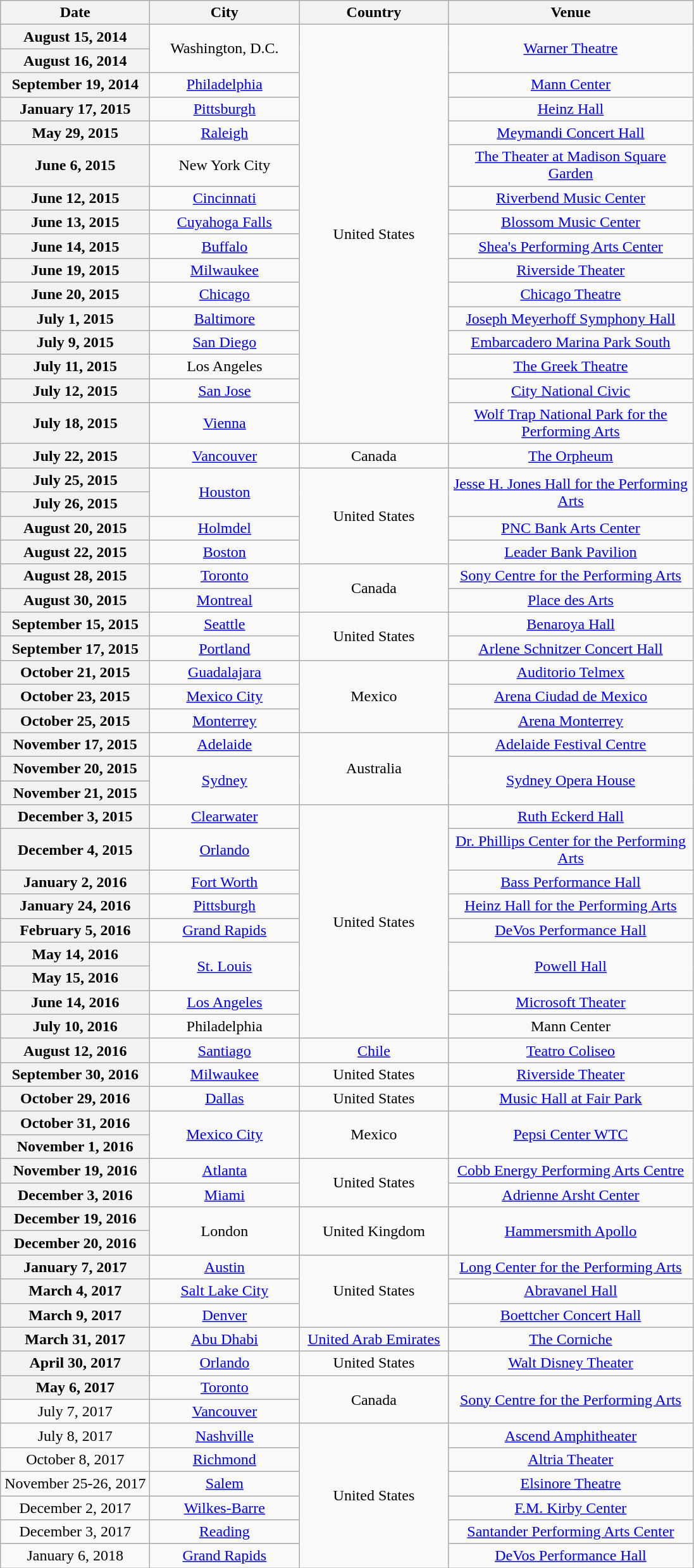<table class="wikitable" style="text-align:center;">
<tr>
<th width="150">Date</th>
<th width="150">City</th>
<th width="150">Country</th>
<th width="250">Venue</th>
</tr>
<tr>
<th scope="row">August 15, 2014</th>
<td rowspan="2">Washington, D.C.</td>
<td rowspan="16">United States</td>
<td rowspan="2"><a href='#'>Warner Theatre</a></td>
</tr>
<tr>
<th scope="row">August 16, 2014</th>
</tr>
<tr>
<th scope="row">September 19, 2014</th>
<td><a href='#'>Philadelphia</a></td>
<td><a href='#'>Mann Center</a></td>
</tr>
<tr>
<th scope="row">January 17, 2015</th>
<td><a href='#'>Pittsburgh</a></td>
<td><a href='#'>Heinz Hall</a></td>
</tr>
<tr>
<th scope="row">May 29, 2015</th>
<td><a href='#'>Raleigh</a></td>
<td><a href='#'>Meymandi Concert Hall</a></td>
</tr>
<tr>
<th scope="row">June 6, 2015</th>
<td>New York City</td>
<td><a href='#'>The Theater at Madison Square Garden</a></td>
</tr>
<tr>
<th scope="row">June 12, 2015</th>
<td><a href='#'>Cincinnati</a></td>
<td><a href='#'>Riverbend Music Center</a></td>
</tr>
<tr>
<th scope="row">June 13, 2015</th>
<td><a href='#'>Cuyahoga Falls</a></td>
<td><a href='#'>Blossom Music Center</a></td>
</tr>
<tr>
<th scope="row">June 14, 2015</th>
<td><a href='#'>Buffalo</a></td>
<td><a href='#'>Shea's Performing Arts Center</a></td>
</tr>
<tr>
<th scope="row">June 19, 2015</th>
<td><a href='#'>Milwaukee</a></td>
<td><a href='#'>Riverside Theater</a></td>
</tr>
<tr>
<th scope="row">June 20, 2015</th>
<td><a href='#'>Chicago</a></td>
<td><a href='#'>Chicago Theatre</a></td>
</tr>
<tr>
<th scope="row">July 1, 2015</th>
<td><a href='#'>Baltimore</a></td>
<td><a href='#'>Joseph Meyerhoff Symphony Hall</a></td>
</tr>
<tr>
<th scope="row">July 9, 2015</th>
<td><a href='#'>San Diego</a></td>
<td><a href='#'>Embarcadero Marina Park South</a></td>
</tr>
<tr>
<th scope="row">July 11, 2015</th>
<td>Los Angeles</td>
<td><a href='#'>The Greek Theatre</a></td>
</tr>
<tr>
<th scope="row">July 12, 2015</th>
<td><a href='#'>San Jose</a></td>
<td><a href='#'>City National Civic</a></td>
</tr>
<tr>
<th scope="row">July 18, 2015</th>
<td><a href='#'>Vienna</a></td>
<td><a href='#'>Wolf Trap National Park for the Performing Arts</a></td>
</tr>
<tr>
<th scope="row">July 22, 2015</th>
<td><a href='#'>Vancouver</a></td>
<td>Canada</td>
<td><a href='#'>The Orpheum</a></td>
</tr>
<tr>
<th scope="row">July 25, 2015</th>
<td rowspan="2"><a href='#'>Houston</a></td>
<td rowspan="4">United States</td>
<td rowspan="2"><a href='#'>Jesse H. Jones Hall for the Performing Arts</a></td>
</tr>
<tr>
<th scope="row">July 26, 2015</th>
</tr>
<tr>
<th scope="row">August 20, 2015</th>
<td><a href='#'>Holmdel</a></td>
<td><a href='#'>PNC Bank Arts Center</a></td>
</tr>
<tr>
<th scope="row">August 22, 2015</th>
<td><a href='#'>Boston</a></td>
<td><a href='#'>Leader Bank Pavilion</a></td>
</tr>
<tr>
<th scope="row">August 28, 2015</th>
<td><a href='#'>Toronto</a></td>
<td rowspan="2">Canada</td>
<td><a href='#'>Sony Centre for the Performing Arts</a></td>
</tr>
<tr>
<th scope="row">August 30, 2015</th>
<td><a href='#'>Montreal</a></td>
<td><a href='#'>Place des Arts</a></td>
</tr>
<tr>
<th scope="row">September 15, 2015</th>
<td><a href='#'>Seattle</a></td>
<td rowspan="2">United States</td>
<td><a href='#'>Benaroya Hall</a></td>
</tr>
<tr>
<th scope="row">September 17, 2015</th>
<td><a href='#'>Portland</a></td>
<td><a href='#'>Arlene Schnitzer Concert Hall</a></td>
</tr>
<tr>
<th scope="row">October 21, 2015</th>
<td><a href='#'>Guadalajara</a></td>
<td rowspan="3">Mexico</td>
<td><a href='#'>Auditorio Telmex</a></td>
</tr>
<tr>
<th scope="row">October 23, 2015</th>
<td><a href='#'>Mexico City</a></td>
<td><a href='#'>Arena Ciudad de Mexico</a></td>
</tr>
<tr>
<th scope="row">October 25, 2015</th>
<td><a href='#'>Monterrey</a></td>
<td><a href='#'>Arena Monterrey</a></td>
</tr>
<tr>
<th scope="row">November 17, 2015</th>
<td><a href='#'>Adelaide</a></td>
<td rowspan="3">Australia</td>
<td><a href='#'>Adelaide Festival Centre</a></td>
</tr>
<tr>
<th scope="row">November 20, 2015</th>
<td rowspan="2"><a href='#'>Sydney</a></td>
<td rowspan="2"><a href='#'>Sydney Opera House</a></td>
</tr>
<tr>
<th scope="row">November 21, 2015</th>
</tr>
<tr>
<th scope="row">December 3, 2015</th>
<td><a href='#'>Clearwater</a></td>
<td rowspan="9">United States</td>
<td><a href='#'>Ruth Eckerd Hall</a></td>
</tr>
<tr>
<th scope="row">December 4, 2015</th>
<td><a href='#'>Orlando</a></td>
<td><a href='#'>Dr. Phillips Center for the Performing Arts</a></td>
</tr>
<tr>
<th scope="row">January 2, 2016</th>
<td><a href='#'>Fort Worth</a></td>
<td><a href='#'>Bass Performance Hall</a></td>
</tr>
<tr>
<th scope="row">January 24, 2016</th>
<td><a href='#'>Pittsburgh</a></td>
<td><a href='#'>Heinz Hall for the Performing Arts</a></td>
</tr>
<tr>
<th scope="row">February 5, 2016</th>
<td><a href='#'>Grand Rapids</a></td>
<td><a href='#'>DeVos Performance Hall</a></td>
</tr>
<tr>
<th scope="row">May 14, 2016</th>
<td rowspan="2"><a href='#'>St. Louis</a></td>
<td rowspan="2"><a href='#'>Powell Hall</a></td>
</tr>
<tr>
<th scope="row">May 15, 2016</th>
</tr>
<tr>
<th scope="row">June 14, 2016</th>
<td><a href='#'>Los Angeles</a></td>
<td><a href='#'>Microsoft Theater</a></td>
</tr>
<tr>
<th scope="row">July 10, 2016</th>
<td>Philadelphia</td>
<td>Mann Center</td>
</tr>
<tr>
<th scope="row">August 12, 2016</th>
<td><a href='#'>Santiago</a></td>
<td><a href='#'>Chile</a></td>
<td><a href='#'>Teatro Coliseo</a></td>
</tr>
<tr>
<th scope="row">September 30, 2016</th>
<td><a href='#'>Milwaukee</a></td>
<td>United States</td>
<td><a href='#'>Riverside Theater</a></td>
</tr>
<tr>
<th scope="row">October 29, 2016</th>
<td><a href='#'>Dallas</a></td>
<td>United States</td>
<td><a href='#'>Music Hall at Fair Park</a></td>
</tr>
<tr>
<th scope="row">October 31, 2016</th>
<td rowspan="2"><a href='#'>Mexico City</a></td>
<td rowspan="2">Mexico</td>
<td rowspan="2"><a href='#'>Pepsi Center WTC</a></td>
</tr>
<tr>
<th scope="row">November 1, 2016</th>
</tr>
<tr>
<th scope="row">November 19, 2016</th>
<td><a href='#'>Atlanta</a></td>
<td rowspan="2">United States</td>
<td><a href='#'>Cobb Energy Performing Arts Centre</a></td>
</tr>
<tr>
<th scope="row">December 3, 2016</th>
<td><a href='#'>Miami</a></td>
<td><a href='#'>Adrienne Arsht Center</a></td>
</tr>
<tr>
<th scope="row">December 19, 2016</th>
<td rowspan="2">London</td>
<td rowspan="2">United Kingdom</td>
<td rowspan="2"><a href='#'>Hammersmith Apollo</a></td>
</tr>
<tr>
<th scope="row">December 20, 2016</th>
</tr>
<tr>
<th scope="row">January 7, 2017</th>
<td><a href='#'>Austin</a></td>
<td rowspan="3">United States</td>
<td><a href='#'>Long Center for the Performing Arts</a></td>
</tr>
<tr>
<th scope="row">March 4, 2017</th>
<td><a href='#'>Salt Lake City</a></td>
<td><a href='#'>Abravanel Hall</a></td>
</tr>
<tr>
<th scope="row">March 9, 2017</th>
<td><a href='#'>Denver</a></td>
<td><a href='#'>Boettcher Concert Hall</a></td>
</tr>
<tr>
<th scope="row">March 31, 2017</th>
<td><a href='#'>Abu Dhabi</a></td>
<td><a href='#'>United Arab Emirates</a></td>
<td><a href='#'>The Corniche</a></td>
</tr>
<tr>
<th scope="row">April 30, 2017</th>
<td><a href='#'>Orlando</a></td>
<td>United States</td>
<td><a href='#'>Walt Disney Theater</a></td>
</tr>
<tr>
<th scope="row">May 6, 2017</th>
<td><a href='#'>Toronto</a></td>
<td rowspan="2">Canada</td>
<td rowspan="2"><a href='#'>Sony Centre for the Performing Arts</a></td>
</tr>
<tr>
<td>July 7, 2017</td>
<td><a href='#'>Vancouver</a></td>
</tr>
<tr>
<td>July 8, 2017</td>
<td><a href='#'>Nashville</a></td>
<td rowspan="6">United States</td>
<td><a href='#'>Ascend Amphitheater</a></td>
</tr>
<tr>
<td>October 8, 2017</td>
<td><a href='#'>Richmond</a></td>
<td><a href='#'>Altria Theater</a></td>
</tr>
<tr>
<td>November 25-26, 2017</td>
<td><a href='#'>Salem</a></td>
<td><a href='#'>Elsinore Theatre</a></td>
</tr>
<tr>
<td>December 2, 2017</td>
<td><a href='#'>Wilkes-Barre</a></td>
<td><a href='#'>F.M. Kirby Center</a></td>
</tr>
<tr>
<td>December 3, 2017</td>
<td><a href='#'>Reading</a></td>
<td><a href='#'>Santander Performing Arts Center</a></td>
</tr>
<tr>
<td>January 6, 2018</td>
<td><a href='#'>Grand Rapids</a></td>
<td><a href='#'>DeVos Performance Hall</a></td>
</tr>
</table>
